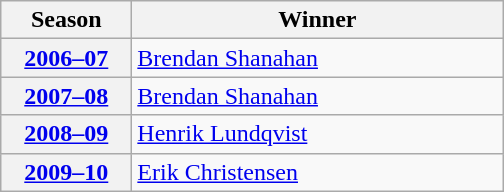<table class="wikitable">
<tr>
<th scope="col" style="width:5em">Season</th>
<th scope="col" style="width:15em">Winner</th>
</tr>
<tr>
<th scope="row"><a href='#'>2006–07</a></th>
<td><a href='#'>Brendan Shanahan</a></td>
</tr>
<tr>
<th scope="row"><a href='#'>2007–08</a></th>
<td><a href='#'>Brendan Shanahan</a></td>
</tr>
<tr>
<th scope="row"><a href='#'>2008–09</a></th>
<td><a href='#'>Henrik Lundqvist</a></td>
</tr>
<tr>
<th scope="row"><a href='#'>2009–10</a></th>
<td><a href='#'>Erik Christensen</a></td>
</tr>
</table>
